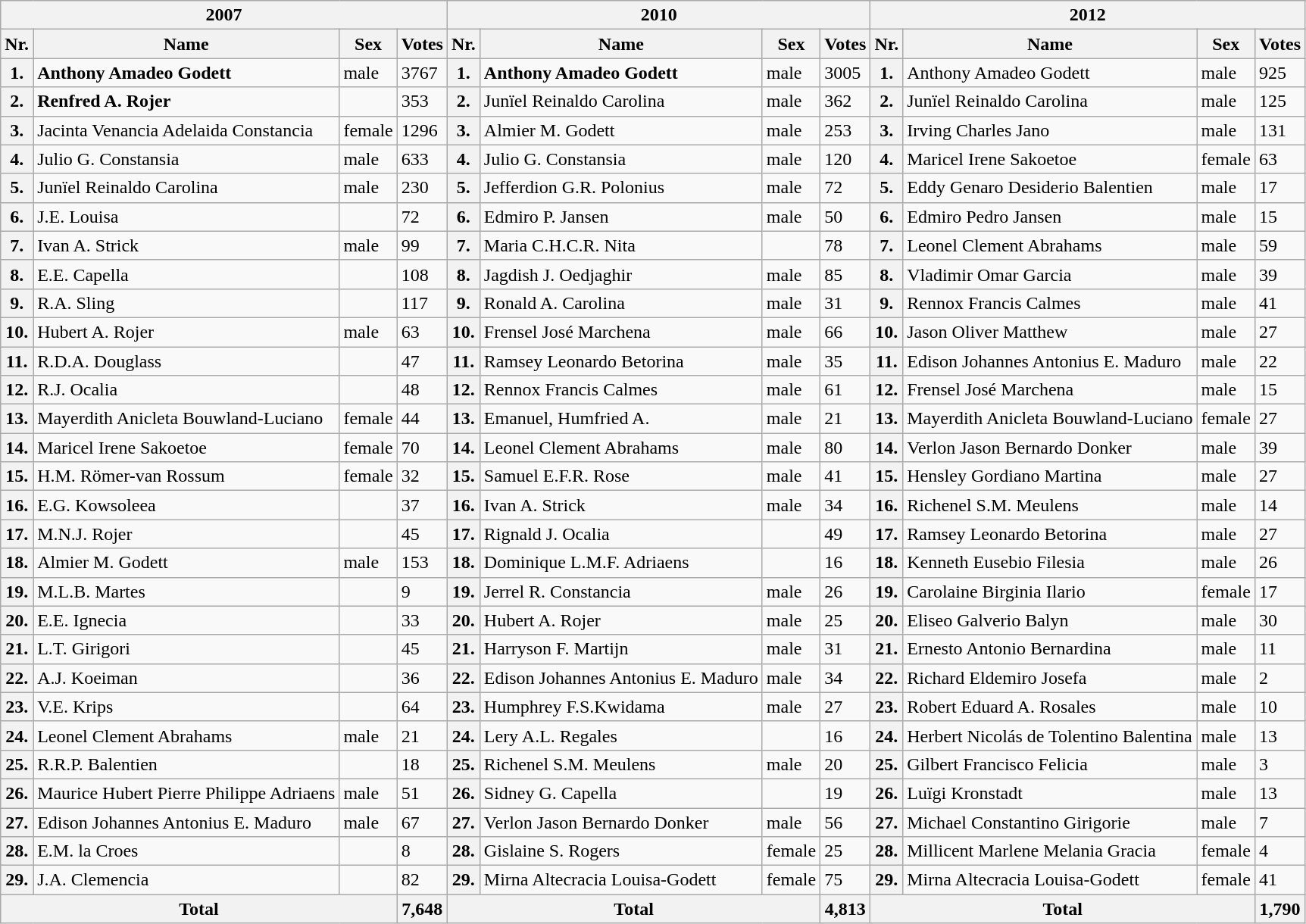<table class="wikitable mw-collapsible mw-collapsed">
<tr>
<th colspan="4">2007</th>
<th colspan="4">2010</th>
<th colspan="4">2012</th>
</tr>
<tr>
<th>Nr.</th>
<th>Name</th>
<th>Sex</th>
<th>Votes</th>
<th>Nr.</th>
<th>Name</th>
<th>Sex</th>
<th>Votes</th>
<th>Nr.</th>
<th>Name</th>
<th>Sex</th>
<th>Votes</th>
</tr>
<tr>
<th>1.</th>
<td><strong>Anthony Amadeo Godett</strong></td>
<td>male</td>
<td>3767</td>
<th>1.</th>
<td><strong>Anthony Amadeo Godett</strong></td>
<td>male</td>
<td>3005</td>
<th>1.</th>
<td>Anthony Amadeo Godett</td>
<td>male</td>
<td>925</td>
</tr>
<tr>
<th>2.</th>
<td><strong>Renfred A. Rojer</strong></td>
<td></td>
<td>353</td>
<th>2.</th>
<td>Junïel Reinaldo Carolina</td>
<td>male</td>
<td>362</td>
<th>2.</th>
<td>Junïel Reinaldo Carolina</td>
<td>male</td>
<td>125</td>
</tr>
<tr>
<th>3.</th>
<td>Jacinta Venancia Adelaida Constancia</td>
<td>female</td>
<td>1296</td>
<th>3.</th>
<td>Almier M. Godett</td>
<td>male</td>
<td>253</td>
<th>3.</th>
<td>Irving Charles Jano</td>
<td>male</td>
<td>131</td>
</tr>
<tr>
<th>4.</th>
<td>Julio G. Constansia</td>
<td>male</td>
<td>633</td>
<th>4.</th>
<td>Julio G. Constansia</td>
<td>male</td>
<td>120</td>
<th>4.</th>
<td>Maricel Irene Sakoetoe</td>
<td>female</td>
<td>63</td>
</tr>
<tr>
<th>5.</th>
<td>Junïel Reinaldo Carolina</td>
<td>male</td>
<td>230</td>
<th>5.</th>
<td>Jefferdion G.R. Polonius</td>
<td>male</td>
<td>72</td>
<th>5.</th>
<td>Eddy Genaro Desiderio Balentien</td>
<td>male</td>
<td>17</td>
</tr>
<tr>
<th>6.</th>
<td>J.E. Louisa</td>
<td></td>
<td>72</td>
<th>6.</th>
<td>Edmiro P. Jansen</td>
<td>male</td>
<td>50</td>
<th>6.</th>
<td>Edmiro Pedro Jansen</td>
<td>male</td>
<td>15</td>
</tr>
<tr>
<th>7.</th>
<td>Ivan A. Strick</td>
<td>male</td>
<td>99</td>
<th>7.</th>
<td>Maria C.H.C.R. Nita</td>
<td></td>
<td>78</td>
<th>7.</th>
<td>Leonel Clement Abrahams</td>
<td>male</td>
<td>59</td>
</tr>
<tr>
<th>8.</th>
<td>E.E. Capella</td>
<td></td>
<td>108</td>
<th>8.</th>
<td>Jagdish J. Oedjaghir</td>
<td>male</td>
<td>85</td>
<th>8.</th>
<td>Vladimir Omar Garcia</td>
<td>male</td>
<td>39</td>
</tr>
<tr>
<th>9.</th>
<td>R.A. Sling</td>
<td></td>
<td>117</td>
<th>9.</th>
<td>Ronald A. Carolina</td>
<td>male</td>
<td>31</td>
<th>9.</th>
<td>Rennox Francis Calmes</td>
<td>male</td>
<td>41</td>
</tr>
<tr>
<th>10.</th>
<td>Hubert A. Rojer</td>
<td>male</td>
<td>63</td>
<th>10.</th>
<td>Frensel José Marchena</td>
<td>male</td>
<td>66</td>
<th>10.</th>
<td>Jason Oliver Matthew</td>
<td>male</td>
<td>27</td>
</tr>
<tr>
<th>11.</th>
<td>R.D.A. Douglass</td>
<td></td>
<td>47</td>
<th>11.</th>
<td>Ramsey Leonardo Betorina</td>
<td>male</td>
<td>35</td>
<th>11.</th>
<td>Edison Johannes Antonius E. Maduro</td>
<td>male</td>
<td>22</td>
</tr>
<tr>
<th>12.</th>
<td>R.J. Ocalia</td>
<td></td>
<td>48</td>
<th>12.</th>
<td>Rennox Francis Calmes</td>
<td>male</td>
<td>61</td>
<th>12.</th>
<td>Frensel José Marchena</td>
<td>male</td>
<td>15</td>
</tr>
<tr>
<th>13.</th>
<td>Mayerdith Anicleta Bouwland-Luciano</td>
<td>female</td>
<td>44</td>
<th>13.</th>
<td>Emanuel, Humfried  A.</td>
<td>male</td>
<td>21</td>
<th>13.</th>
<td>Mayerdith Anicleta Bouwland-Luciano</td>
<td>female</td>
<td>27</td>
</tr>
<tr>
<th>14.</th>
<td>Maricel Irene Sakoetoe</td>
<td>female</td>
<td>70</td>
<th>14.</th>
<td>Leonel Clement Abrahams</td>
<td>male</td>
<td>80</td>
<th>14.</th>
<td>Verlon Jason Bernardo Donker</td>
<td>male</td>
<td>39</td>
</tr>
<tr>
<th>15.</th>
<td>H.M. Römer-van Rossum</td>
<td>female</td>
<td>32</td>
<th>15.</th>
<td>Samuel E.F.R. Rose</td>
<td>male</td>
<td>41</td>
<th>15.</th>
<td>Hensley Gordiano Martina</td>
<td>male</td>
<td>27</td>
</tr>
<tr>
<th>16.</th>
<td>E.G. Kowsoleea</td>
<td></td>
<td>37</td>
<th>16.</th>
<td>Ivan A. Strick</td>
<td>male</td>
<td>34</td>
<th>16.</th>
<td>Richenel S.M. Meulens</td>
<td>male</td>
<td>14</td>
</tr>
<tr>
<th>17.</th>
<td>M.N.J. Rojer</td>
<td></td>
<td>45</td>
<th>17.</th>
<td>Rignald J. Ocalia</td>
<td></td>
<td>49</td>
<th>17.</th>
<td>Ramsey Leonardo Betorina</td>
<td>male</td>
<td>27</td>
</tr>
<tr>
<th>18.</th>
<td>Almier M. Godett</td>
<td>male</td>
<td>153</td>
<th>18.</th>
<td>Dominique L.M.F. Adriaens</td>
<td></td>
<td>16</td>
<th>18.</th>
<td>Kenneth Eusebio Filesia</td>
<td>male</td>
<td>26</td>
</tr>
<tr>
<th>19.</th>
<td>M.L.B. Martes</td>
<td></td>
<td>9</td>
<th>19.</th>
<td>Jerrel  R. Constancia</td>
<td>male</td>
<td>26</td>
<th>19.</th>
<td>Carolaine Birginia Ilario</td>
<td>female</td>
<td>17</td>
</tr>
<tr>
<th>20.</th>
<td>E.E. Ignecia</td>
<td></td>
<td>33</td>
<th>20.</th>
<td>Hubert A. Rojer</td>
<td>male</td>
<td>25</td>
<th>20.</th>
<td>Eliseo Galverio Balyn</td>
<td>male</td>
<td>30</td>
</tr>
<tr>
<th>21.</th>
<td>L.T. Girigori</td>
<td></td>
<td>45</td>
<th>21.</th>
<td>Harryson F. Martijn</td>
<td>male</td>
<td>31</td>
<th>21.</th>
<td>Ernesto Antonio Bernardina</td>
<td>male</td>
<td>11</td>
</tr>
<tr>
<th>22.</th>
<td>A.J. Koeiman</td>
<td></td>
<td>36</td>
<th>22.</th>
<td>Edison Johannes Antonius E. Maduro</td>
<td>male</td>
<td>34</td>
<th>22.</th>
<td>Richard Eldemiro Josefa</td>
<td>male</td>
<td>2</td>
</tr>
<tr>
<th>23.</th>
<td>V.E. Krips</td>
<td></td>
<td>64</td>
<th>23.</th>
<td>Humphrey F.S.Kwidama</td>
<td>male</td>
<td>27</td>
<th>23.</th>
<td>Robert Eduard A. Rosales</td>
<td>male</td>
<td>10</td>
</tr>
<tr>
<th>24.</th>
<td>Leonel Clement Abrahams</td>
<td>male</td>
<td>21</td>
<th>24.</th>
<td>Lery A.L. Regales</td>
<td></td>
<td>16</td>
<th>24.</th>
<td>Herbert Nicolás de Tolentino Balentina</td>
<td>male</td>
<td>13</td>
</tr>
<tr>
<th>25.</th>
<td>R.R.P. Balentien</td>
<td></td>
<td>18</td>
<th>25.</th>
<td>Richenel S.M. Meulens</td>
<td>male</td>
<td>20</td>
<th>25.</th>
<td>Gilbert Francisco Felicia</td>
<td>male</td>
<td>3</td>
</tr>
<tr>
<th>26.</th>
<td>Maurice Hubert Pierre Philippe Adriaens</td>
<td>male</td>
<td>51</td>
<th>26.</th>
<td>Sidney G. Capella</td>
<td></td>
<td>19</td>
<th>26.</th>
<td>Luïgi Kronstadt</td>
<td>male</td>
<td>13</td>
</tr>
<tr>
<th>27.</th>
<td>Edison Johannes Antonius E. Maduro</td>
<td>male</td>
<td>67</td>
<th>27.</th>
<td>Verlon Jason Bernardo Donker</td>
<td>male</td>
<td>56</td>
<th>27.</th>
<td>Michael Constantino Girigorie</td>
<td>male</td>
<td>7</td>
</tr>
<tr>
<th>28.</th>
<td>E.M. la Croes</td>
<td></td>
<td>8</td>
<th>28.</th>
<td>Gislaine S. Rogers</td>
<td>female</td>
<td>25</td>
<th>28.</th>
<td>Millicent Marlene Melania Gracia</td>
<td>female</td>
<td>4</td>
</tr>
<tr>
<th>29.</th>
<td>J.A. Clemencia</td>
<td></td>
<td>82</td>
<th>29.</th>
<td>Mirna Altecracia Louisa-Godett</td>
<td>female</td>
<td>75</td>
<th>29.</th>
<td>Mirna Altecracia Louisa-Godett</td>
<td>female</td>
<td>41</td>
</tr>
<tr>
<th colspan="3">Total</th>
<th>7,648</th>
<th colspan="3">Total</th>
<th>4,813</th>
<th colspan="3">Total</th>
<th>1,790</th>
</tr>
</table>
